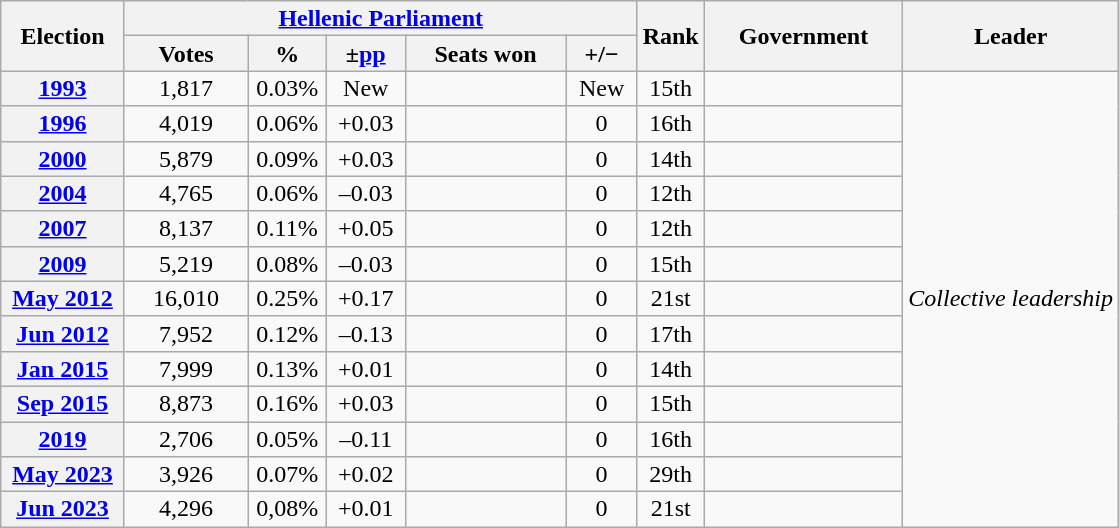<table class="wikitable" style="text-align:center; line-height:16px;">
<tr>
<th rowspan="2" style="width:75px;">Election</th>
<th colspan="5"><a href='#'>Hellenic Parliament</a></th>
<th rowspan="2" style="width:30px;">Rank</th>
<th rowspan="2" style="width:125px;">Government</th>
<th rowspan="2">Leader</th>
</tr>
<tr>
<th style="width:75px;">Votes</th>
<th style="width:45px;">%</th>
<th style="width:45px;">±<a href='#'>pp</a></th>
<th style="width:100px;">Seats won</th>
<th style="width:40px;">+/−</th>
</tr>
<tr>
<th><a href='#'>1993</a></th>
<td>1,817</td>
<td>0.03%</td>
<td>New</td>
<td></td>
<td>New</td>
<td>15th</td>
<td></td>
<td rowspan=13><em>Collective leadership</em></td>
</tr>
<tr>
<th><a href='#'>1996</a></th>
<td>4,019</td>
<td>0.06%</td>
<td>+0.03</td>
<td></td>
<td> 0</td>
<td>16th</td>
<td></td>
</tr>
<tr>
<th><a href='#'>2000</a></th>
<td>5,879</td>
<td>0.09%</td>
<td>+0.03</td>
<td></td>
<td> 0</td>
<td>14th</td>
<td></td>
</tr>
<tr>
<th><a href='#'>2004</a></th>
<td>4,765</td>
<td>0.06%</td>
<td>–0.03</td>
<td></td>
<td> 0</td>
<td>12th</td>
<td></td>
</tr>
<tr>
<th><a href='#'>2007</a></th>
<td>8,137</td>
<td>0.11%</td>
<td>+0.05</td>
<td></td>
<td> 0</td>
<td>12th</td>
<td></td>
</tr>
<tr>
<th><a href='#'>2009</a></th>
<td>5,219</td>
<td>0.08%</td>
<td>–0.03</td>
<td></td>
<td> 0</td>
<td>15th</td>
<td></td>
</tr>
<tr>
<th><a href='#'>May 2012</a></th>
<td>16,010</td>
<td>0.25%</td>
<td>+0.17</td>
<td></td>
<td> 0</td>
<td>21st</td>
<td></td>
</tr>
<tr>
<th><a href='#'>Jun 2012</a></th>
<td>7,952</td>
<td>0.12%</td>
<td>–0.13</td>
<td></td>
<td> 0</td>
<td>17th</td>
<td></td>
</tr>
<tr>
<th><a href='#'>Jan 2015</a></th>
<td>7,999</td>
<td>0.13%</td>
<td>+0.01</td>
<td></td>
<td> 0</td>
<td>14th</td>
<td></td>
</tr>
<tr>
<th><a href='#'>Sep 2015</a></th>
<td>8,873</td>
<td>0.16%</td>
<td>+0.03</td>
<td></td>
<td> 0</td>
<td>15th</td>
<td></td>
</tr>
<tr>
<th><a href='#'>2019</a></th>
<td>2,706</td>
<td>0.05%</td>
<td>–0.11</td>
<td></td>
<td> 0</td>
<td>16th</td>
<td></td>
</tr>
<tr>
<th><a href='#'>May 2023</a></th>
<td>3,926</td>
<td>0.07%</td>
<td>+0.02</td>
<td></td>
<td> 0</td>
<td>29th</td>
<td></td>
</tr>
<tr>
<th><a href='#'>Jun 2023</a></th>
<td>4,296</td>
<td>0,08%</td>
<td>+0.01</td>
<td></td>
<td> 0</td>
<td>21st</td>
<td></td>
</tr>
</table>
